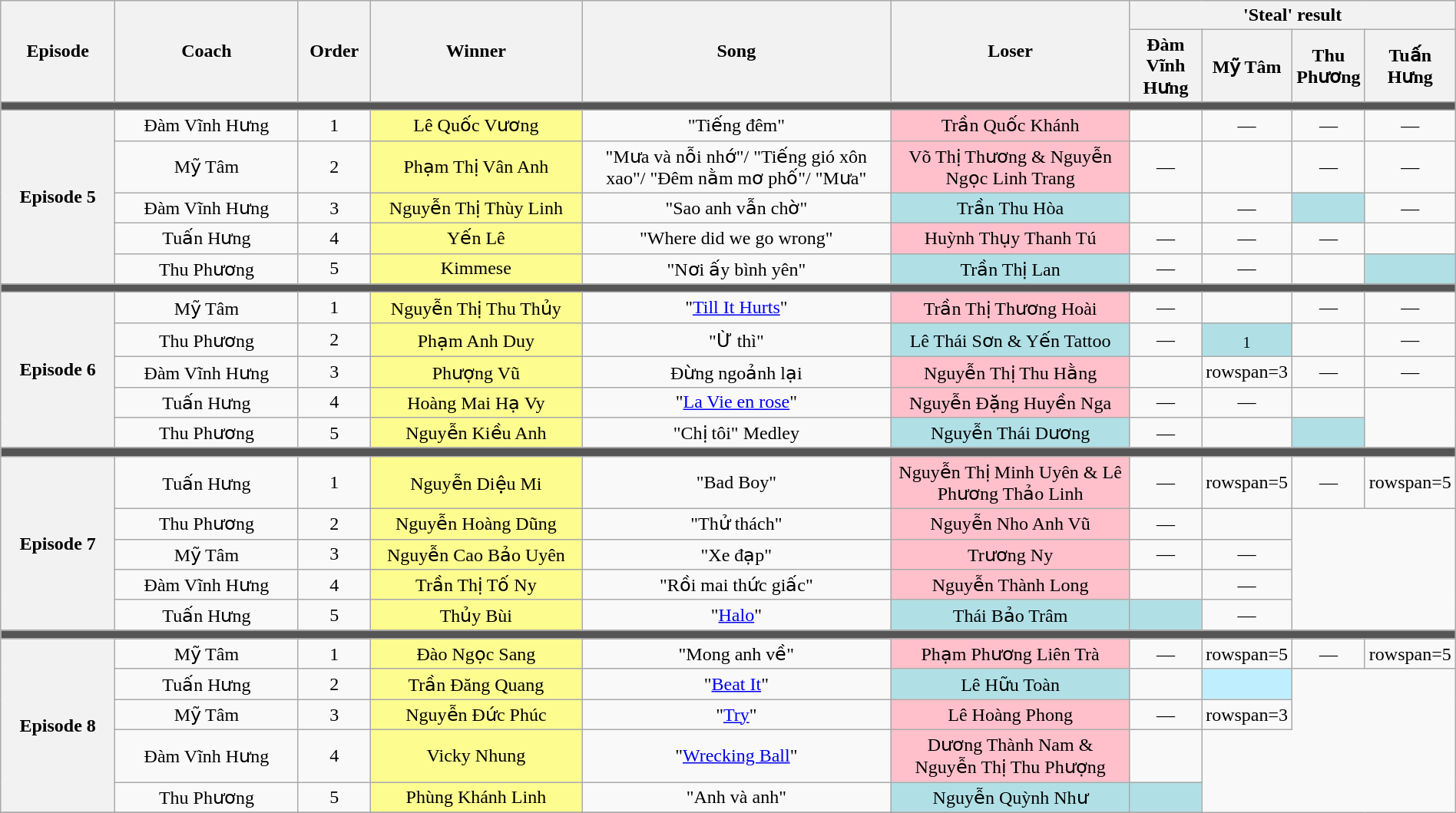<table class="wikitable" style="text-align: center; width:100%;">
<tr>
<th rowspan="2" style="width:8%;">Episode</th>
<th rowspan="2" style="width:13%;">Coach</th>
<th rowspan="2" style="width:05%;">Order</th>
<th rowspan="2" style="width:15%;">Winner</th>
<th rowspan="2" style="width:22%;">Song</th>
<th rowspan="2" style="width:17%;">Loser</th>
<th colspan="4" style="width:20%;">'Steal' result</th>
</tr>
<tr>
<th style="width:05%;">Đàm Vĩnh Hưng</th>
<th style="width:05%;">Mỹ Tâm</th>
<th style="width:05%;">Thu Phương</th>
<th style="width:05%;">Tuấn Hưng</th>
</tr>
<tr>
<td colspan="10" style="background:#555;"></td>
</tr>
<tr>
<th rowspan="5">Episode 5</th>
<td>Đàm Vĩnh Hưng</td>
<td>1</td>
<td style="background:#fdfc8f;">Lê Quốc Vương</td>
<td>"Tiếng đêm"</td>
<td style="background:pink;">Trần Quốc Khánh</td>
<td></td>
<td align="center">—</td>
<td align="center">—</td>
<td align="center">—</td>
</tr>
<tr>
<td>Mỹ Tâm</td>
<td>2</td>
<td style="background:#fdfc8f;">Phạm Thị Vân Anh</td>
<td>"Mưa và nỗi nhớ"/ "Tiếng gió xôn xao"/ "Đêm nằm mơ phố"/ "Mưa"</td>
<td style="background:pink;">Võ Thị Thương & Nguyễn Ngọc Linh Trang</td>
<td align="center">—</td>
<td></td>
<td align="center">—</td>
<td align="center">—</td>
</tr>
<tr>
<td>Đàm Vĩnh Hưng</td>
<td>3</td>
<td style="background:#fdfc8f;">Nguyễn Thị Thùy Linh</td>
<td>"Sao anh vẫn chờ"</td>
<td style="background:#b0e0e6;">Trần Thu Hòa</td>
<td></td>
<td align="center">—</td>
<td style="background:#b0e0e6;text-align:center;"></td>
<td align="center">—</td>
</tr>
<tr>
<td>Tuấn Hưng</td>
<td>4</td>
<td style="background:#fdfc8f;">Yến Lê</td>
<td>"Where did we go wrong"</td>
<td style="background:pink;">Huỳnh Thụy Thanh Tú</td>
<td align="center">—</td>
<td align="center">—</td>
<td align="center">—</td>
<td></td>
</tr>
<tr>
<td>Thu Phương</td>
<td>5</td>
<td style="background:#fdfc8f;">Kimmese</td>
<td>"Nơi ấy bình yên"</td>
<td style="background:#b0e0e6;">Trần Thị Lan</td>
<td align="center">—</td>
<td align="center">—</td>
<td></td>
<td style="background:#b0e0e6;text-align:center;"></td>
</tr>
<tr>
<td colspan="10" style="background:#555;"></td>
</tr>
<tr>
<th rowspan="5">Episode 6</th>
<td>Mỹ Tâm</td>
<td>1</td>
<td style="background:#fdfc8f;">Nguyễn Thị Thu Thủy</td>
<td>"<a href='#'>Till It Hurts</a>"</td>
<td style="background:pink;">Trần Thị Thương Hoài</td>
<td align="center">—</td>
<td></td>
<td align="center">—</td>
<td align="center">—</td>
</tr>
<tr>
<td>Thu Phương</td>
<td>2</td>
<td style="background:#fdfc8f;">Phạm Anh Duy</td>
<td>"Ừ thì"</td>
<td style="background:#b0e0e6;">Lê Thái Sơn & Yến Tattoo</td>
<td align="center">—</td>
<td style="background:#b0e0e6;text-align:center;"> <sub>1</sub></td>
<td></td>
<td align="center">—</td>
</tr>
<tr>
<td>Đàm Vĩnh Hưng</td>
<td>3</td>
<td style="background:#fdfc8f;">Phượng Vũ</td>
<td>Đừng ngoảnh lại</td>
<td style="background:pink;">Nguyễn Thị Thu Hằng</td>
<td></td>
<td>rowspan=3 </td>
<td align="center">—</td>
<td align="center">—</td>
</tr>
<tr>
<td>Tuấn Hưng</td>
<td>4</td>
<td style="background:#fdfc8f;">Hoàng Mai Hạ Vy</td>
<td>"<a href='#'>La Vie en rose</a>"</td>
<td style="background:pink;">Nguyễn Đặng Huyền Nga</td>
<td align="center">—</td>
<td align="center">—</td>
<td></td>
</tr>
<tr>
<td>Thu Phương</td>
<td>5</td>
<td style="background:#fdfc8f;">Nguyễn Kiều Anh</td>
<td>"Chị tôi" Medley</td>
<td style="background:#b0e0e6;">Nguyễn Thái Dương</td>
<td align="center">—</td>
<td></td>
<td style="background:#b0e0e6;text-align:center;"></td>
</tr>
<tr>
<td colspan="10" style="background:#555;"></td>
</tr>
<tr>
<th rowspan="5">Episode 7</th>
<td>Tuấn Hưng</td>
<td>1</td>
<td style="background:#fdfc8f;">Nguyễn Diệu Mi</td>
<td>"Bad Boy"</td>
<td style="background:pink;">Nguyễn Thị Minh Uyên & Lê Phương Thảo Linh</td>
<td align="center">—</td>
<td>rowspan=5 </td>
<td align="center">—</td>
<td>rowspan=5 </td>
</tr>
<tr>
<td>Thu Phương</td>
<td>2</td>
<td style="background:#fdfc8f;">Nguyễn Hoàng Dũng</td>
<td>"Thử thách"</td>
<td style="background:pink;">Nguyễn Nho Anh Vũ</td>
<td align="center">—</td>
<td></td>
</tr>
<tr>
<td>Mỹ Tâm</td>
<td>3</td>
<td style="background:#fdfc8f;">Nguyễn Cao Bảo Uyên</td>
<td>"Xe đạp"</td>
<td style="background:pink;">Trương Ny</td>
<td align="center">—</td>
<td align="center">—</td>
</tr>
<tr>
<td>Đàm Vĩnh Hưng</td>
<td>4</td>
<td style="background:#fdfc8f;">Trần Thị Tố Ny</td>
<td>"Rồi mai thức giấc"</td>
<td style="background:pink;">Nguyễn Thành Long</td>
<td></td>
<td align="center">—</td>
</tr>
<tr>
<td>Tuấn Hưng</td>
<td>5</td>
<td style="background:#fdfc8f;">Thủy Bùi</td>
<td>"<a href='#'>Halo</a>"</td>
<td style="background:#b0e0e6;">Thái Bảo Trâm</td>
<td style="background:#b0e0e6;text-align:center;"></td>
<td align="center">—</td>
</tr>
<tr>
<td colspan="10" style="background:#555;"></td>
</tr>
<tr>
<th rowspan="5">Episode 8</th>
<td>Mỹ Tâm</td>
<td>1</td>
<td style="background:#fdfc8f;">Đào Ngọc Sang</td>
<td>"Mong anh về"</td>
<td style="background:pink;">Phạm Phương Liên Trà</td>
<td align="center">—</td>
<td>rowspan=5 </td>
<td align="center">—</td>
<td>rowspan=5 </td>
</tr>
<tr>
<td>Tuấn Hưng</td>
<td>2</td>
<td style="background:#fdfc8f;">Trần Đăng Quang</td>
<td>"<a href='#'>Beat It</a>"</td>
<td style="background:#b0e0e6;">Lê Hữu Toàn</td>
<td style="text-align:center;"></td>
<td style="background:#BFEFFF;text-align:center;"></td>
</tr>
<tr>
<td>Mỹ Tâm</td>
<td>3</td>
<td style="background:#fdfc8f;">Nguyễn Đức Phúc</td>
<td>"<a href='#'>Try</a>"</td>
<td style="background:pink;">Lê Hoàng Phong</td>
<td align="center">—</td>
<td>rowspan=3 </td>
</tr>
<tr>
<td>Đàm Vĩnh Hưng</td>
<td>4</td>
<td style="background:#fdfc8f;">Vicky Nhung</td>
<td>"<a href='#'>Wrecking Ball</a>"</td>
<td style="background:pink;">Dương Thành Nam & Nguyễn Thị Thu Phượng</td>
<td></td>
</tr>
<tr>
<td>Thu Phương</td>
<td>5</td>
<td style="background:#fdfc8f;">Phùng Khánh Linh</td>
<td>"Anh và anh"</td>
<td style="background:#b0e0e6;">Nguyễn Quỳnh Như</td>
<td style="background:#b0e0e6;text-align:center;"></td>
</tr>
<tr>
</tr>
</table>
